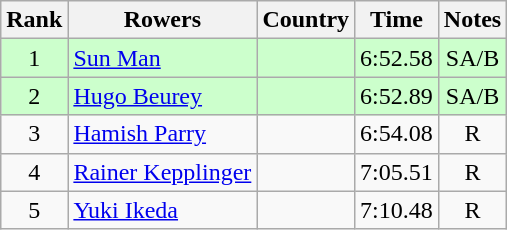<table class="wikitable" style="text-align:center">
<tr>
<th>Rank</th>
<th>Rowers</th>
<th>Country</th>
<th>Time</th>
<th>Notes</th>
</tr>
<tr bgcolor=ccffcc>
<td>1</td>
<td align="left"><a href='#'>Sun Man</a></td>
<td align="left"></td>
<td>6:52.58</td>
<td>SA/B</td>
</tr>
<tr bgcolor=ccffcc>
<td>2</td>
<td align="left"><a href='#'>Hugo Beurey</a></td>
<td align="left"></td>
<td>6:52.89</td>
<td>SA/B</td>
</tr>
<tr>
<td>3</td>
<td align="left"><a href='#'>Hamish Parry</a></td>
<td align="left"></td>
<td>6:54.08</td>
<td>R</td>
</tr>
<tr>
<td>4</td>
<td align="left"><a href='#'>Rainer Kepplinger</a></td>
<td align="left"></td>
<td>7:05.51</td>
<td>R</td>
</tr>
<tr>
<td>5</td>
<td align="left"><a href='#'>Yuki Ikeda</a></td>
<td align="left"></td>
<td>7:10.48</td>
<td>R</td>
</tr>
</table>
